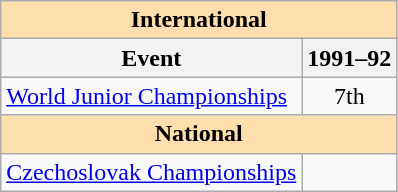<table class="wikitable" style="text-align:center">
<tr>
<th style="background-color: #ffdead; " colspan=2 align=center>International</th>
</tr>
<tr>
<th>Event</th>
<th>1991–92</th>
</tr>
<tr>
<td align=left><a href='#'>World Junior Championships</a></td>
<td>7th</td>
</tr>
<tr>
<th style="background-color: #ffdead; " colspan=2 align=center>National</th>
</tr>
<tr>
<td align=left><a href='#'>Czechoslovak Championships</a></td>
<td></td>
</tr>
</table>
